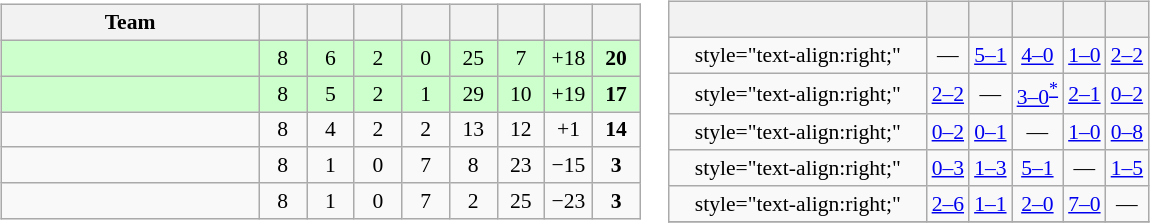<table>
<tr>
<td><br><table class="wikitable" style="text-align: center; font-size: 90%;">
<tr>
<th width=165>Team</th>
<th width=25></th>
<th width=25></th>
<th width=25></th>
<th width=25></th>
<th width=25></th>
<th width=25></th>
<th width=25></th>
<th width=25></th>
</tr>
<tr style="background:#cfc;">
<td align=left></td>
<td>8</td>
<td>6</td>
<td>2</td>
<td>0</td>
<td>25</td>
<td>7</td>
<td>+18</td>
<td><strong>20</strong></td>
</tr>
<tr style="background:#cfc;">
<td align=left></td>
<td>8</td>
<td>5</td>
<td>2</td>
<td>1</td>
<td>29</td>
<td>10</td>
<td>+19</td>
<td><strong>17</strong></td>
</tr>
<tr>
<td align=left></td>
<td>8</td>
<td>4</td>
<td>2</td>
<td>2</td>
<td>13</td>
<td>12</td>
<td>+1</td>
<td><strong>14</strong></td>
</tr>
<tr>
<td align=left></td>
<td>8</td>
<td>1</td>
<td>0</td>
<td>7</td>
<td>8</td>
<td>23</td>
<td>−15</td>
<td><strong>3</strong></td>
</tr>
<tr>
<td align=left></td>
<td>8</td>
<td>1</td>
<td>0</td>
<td>7</td>
<td>2</td>
<td>25</td>
<td>−23</td>
<td><strong>3</strong></td>
</tr>
</table>
</td>
<td><br><table class="wikitable" style="text-align:center; font-size:90%;">
<tr>
<th width=165> </th>
<th></th>
<th></th>
<th></th>
<th></th>
<th></th>
</tr>
<tr>
<td>style="text-align:right;"</td>
<td>—</td>
<td><a href='#'>5–1</a></td>
<td><a href='#'>4–0</a></td>
<td><a href='#'>1–0</a></td>
<td><a href='#'>2–2</a></td>
</tr>
<tr>
<td>style="text-align:right;"</td>
<td><a href='#'>2–2</a></td>
<td>—</td>
<td><a href='#'>3–0</a><sup><a href='#'>*</a></sup></td>
<td><a href='#'>2–1</a></td>
<td><a href='#'>0–2</a></td>
</tr>
<tr>
<td>style="text-align:right;"</td>
<td><a href='#'>0–2</a></td>
<td><a href='#'>0–1</a></td>
<td>—</td>
<td><a href='#'>1–0</a></td>
<td><a href='#'>0–8</a></td>
</tr>
<tr>
<td>style="text-align:right;"</td>
<td><a href='#'>0–3</a></td>
<td><a href='#'>1–3</a></td>
<td><a href='#'>5–1</a></td>
<td>—</td>
<td><a href='#'>1–5</a></td>
</tr>
<tr>
<td>style="text-align:right;"</td>
<td><a href='#'>2–6</a></td>
<td><a href='#'>1–1</a></td>
<td><a href='#'>2–0</a></td>
<td><a href='#'>7–0</a></td>
<td>—</td>
</tr>
<tr>
</tr>
</table>
</td>
</tr>
</table>
